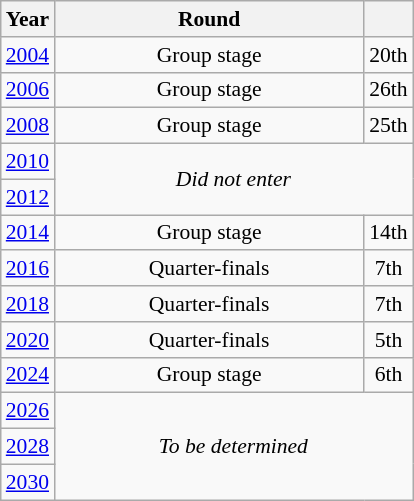<table class="wikitable" style="text-align: center; font-size:90%">
<tr>
<th>Year</th>
<th style="width:200px">Round</th>
<th></th>
</tr>
<tr>
<td><a href='#'>2004</a></td>
<td>Group stage</td>
<td>20th</td>
</tr>
<tr>
<td><a href='#'>2006</a></td>
<td>Group stage</td>
<td>26th</td>
</tr>
<tr>
<td><a href='#'>2008</a></td>
<td>Group stage</td>
<td>25th</td>
</tr>
<tr>
<td><a href='#'>2010</a></td>
<td colspan="2" rowspan="2"><em>Did not enter</em></td>
</tr>
<tr>
<td><a href='#'>2012</a></td>
</tr>
<tr>
<td><a href='#'>2014</a></td>
<td>Group stage</td>
<td>14th</td>
</tr>
<tr>
<td><a href='#'>2016</a></td>
<td>Quarter-finals</td>
<td>7th</td>
</tr>
<tr>
<td><a href='#'>2018</a></td>
<td>Quarter-finals</td>
<td>7th</td>
</tr>
<tr>
<td><a href='#'>2020</a></td>
<td>Quarter-finals</td>
<td>5th</td>
</tr>
<tr>
<td><a href='#'>2024</a></td>
<td>Group stage</td>
<td>6th</td>
</tr>
<tr>
<td><a href='#'>2026</a></td>
<td colspan="2" rowspan="3"><em>To be determined</em></td>
</tr>
<tr>
<td><a href='#'>2028</a></td>
</tr>
<tr>
<td><a href='#'>2030</a></td>
</tr>
</table>
